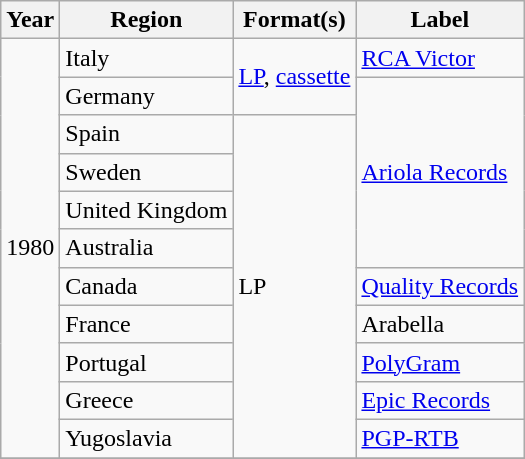<table class="wikitable">
<tr>
<th align="center">Year</th>
<th align="center">Region</th>
<th align="center">Format(s)</th>
<th align="center">Label</th>
</tr>
<tr>
<td align="left" rowspan="11">1980</td>
<td align="left">Italy</td>
<td align="left" rowspan="2"><a href='#'>LP</a>, <a href='#'>cassette</a></td>
<td align="left"><a href='#'>RCA Victor</a></td>
</tr>
<tr>
<td align="left">Germany</td>
<td align="left" rowspan="5"><a href='#'>Ariola Records</a></td>
</tr>
<tr>
<td align="left">Spain</td>
<td align="left" rowspan="9">LP</td>
</tr>
<tr>
<td align="left">Sweden</td>
</tr>
<tr>
<td align="left">United Kingdom</td>
</tr>
<tr>
<td align="left">Australia</td>
</tr>
<tr>
<td align="left">Canada</td>
<td align="left"><a href='#'>Quality Records</a></td>
</tr>
<tr>
<td align="left">France</td>
<td align="left">Arabella</td>
</tr>
<tr>
<td align="left">Portugal</td>
<td align="left"><a href='#'>PolyGram</a></td>
</tr>
<tr>
<td align="left">Greece</td>
<td align="left"><a href='#'>Epic Records</a></td>
</tr>
<tr>
<td align="left">Yugoslavia</td>
<td align="left"><a href='#'>PGP-RTB</a></td>
</tr>
<tr>
</tr>
</table>
